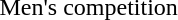<table>
<tr valign="top">
<td>Men's competition</td>
<td></td>
<td></td>
<td></td>
</tr>
</table>
